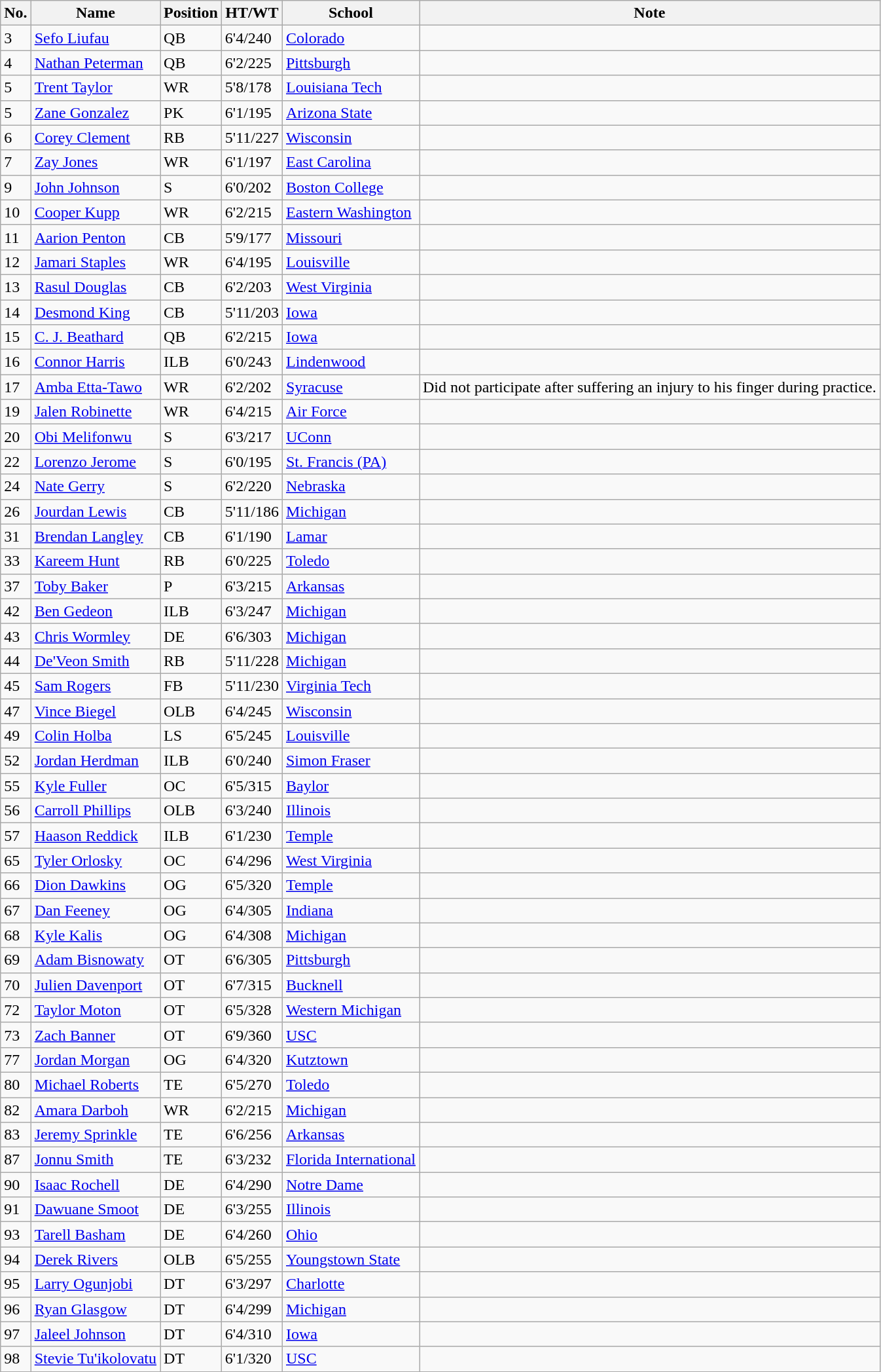<table class="wikitable">
<tr>
<th>No.</th>
<th>Name</th>
<th>Position</th>
<th>HT/WT</th>
<th>School</th>
<th>Note</th>
</tr>
<tr>
<td>3</td>
<td><a href='#'>Sefo Liufau</a></td>
<td>QB</td>
<td>6'4/240</td>
<td><a href='#'>Colorado</a></td>
<td></td>
</tr>
<tr>
<td>4</td>
<td><a href='#'>Nathan Peterman</a></td>
<td>QB</td>
<td>6'2/225</td>
<td><a href='#'>Pittsburgh</a></td>
<td></td>
</tr>
<tr>
<td>5</td>
<td><a href='#'>Trent Taylor</a></td>
<td>WR</td>
<td>5'8/178</td>
<td><a href='#'>Louisiana Tech</a></td>
<td></td>
</tr>
<tr>
<td>5</td>
<td><a href='#'>Zane Gonzalez</a></td>
<td>PK</td>
<td>6'1/195</td>
<td><a href='#'>Arizona State</a></td>
<td></td>
</tr>
<tr>
<td>6</td>
<td><a href='#'>Corey Clement</a></td>
<td>RB</td>
<td>5'11/227</td>
<td><a href='#'>Wisconsin</a></td>
<td></td>
</tr>
<tr>
<td>7</td>
<td><a href='#'>Zay Jones</a></td>
<td>WR</td>
<td>6'1/197</td>
<td><a href='#'>East Carolina</a></td>
<td></td>
</tr>
<tr>
<td>9</td>
<td><a href='#'>John Johnson</a></td>
<td>S</td>
<td>6'0/202</td>
<td><a href='#'>Boston College</a></td>
<td></td>
</tr>
<tr>
<td>10</td>
<td><a href='#'>Cooper Kupp</a></td>
<td>WR</td>
<td>6'2/215</td>
<td><a href='#'>Eastern Washington</a></td>
<td></td>
</tr>
<tr>
<td>11</td>
<td><a href='#'>Aarion Penton</a></td>
<td>CB</td>
<td>5'9/177</td>
<td><a href='#'>Missouri</a></td>
<td></td>
</tr>
<tr>
<td>12</td>
<td><a href='#'>Jamari Staples</a></td>
<td>WR</td>
<td>6'4/195</td>
<td><a href='#'>Louisville</a></td>
<td></td>
</tr>
<tr>
<td>13</td>
<td><a href='#'>Rasul Douglas</a></td>
<td>CB</td>
<td>6'2/203</td>
<td><a href='#'>West Virginia</a></td>
<td></td>
</tr>
<tr>
<td>14</td>
<td><a href='#'>Desmond King</a></td>
<td>CB</td>
<td>5'11/203</td>
<td><a href='#'>Iowa</a></td>
<td></td>
</tr>
<tr>
<td>15</td>
<td><a href='#'>C. J. Beathard</a></td>
<td>QB</td>
<td>6'2/215</td>
<td><a href='#'>Iowa</a></td>
<td></td>
</tr>
<tr>
<td>16</td>
<td><a href='#'>Connor Harris</a></td>
<td>ILB</td>
<td>6'0/243</td>
<td><a href='#'>Lindenwood</a></td>
<td></td>
</tr>
<tr>
<td>17</td>
<td><a href='#'>Amba Etta-Tawo</a></td>
<td>WR</td>
<td>6'2/202</td>
<td><a href='#'>Syracuse</a></td>
<td>Did not participate after suffering an injury to his finger during practice.</td>
</tr>
<tr>
<td>19</td>
<td><a href='#'>Jalen Robinette</a></td>
<td>WR</td>
<td>6'4/215</td>
<td><a href='#'>Air Force</a></td>
<td></td>
</tr>
<tr>
<td>20</td>
<td><a href='#'>Obi Melifonwu</a></td>
<td>S</td>
<td>6'3/217</td>
<td><a href='#'>UConn</a></td>
<td></td>
</tr>
<tr>
<td>22</td>
<td><a href='#'>Lorenzo Jerome</a></td>
<td>S</td>
<td>6'0/195</td>
<td><a href='#'>St. Francis (PA)</a></td>
<td></td>
</tr>
<tr>
<td>24</td>
<td><a href='#'>Nate Gerry</a></td>
<td>S</td>
<td>6'2/220</td>
<td><a href='#'>Nebraska</a></td>
<td></td>
</tr>
<tr>
<td>26</td>
<td><a href='#'>Jourdan Lewis</a></td>
<td>CB</td>
<td>5'11/186</td>
<td><a href='#'>Michigan</a></td>
<td></td>
</tr>
<tr>
<td>31</td>
<td><a href='#'>Brendan Langley</a></td>
<td>CB</td>
<td>6'1/190</td>
<td><a href='#'>Lamar</a></td>
<td></td>
</tr>
<tr>
<td>33</td>
<td><a href='#'>Kareem Hunt</a></td>
<td>RB</td>
<td>6'0/225</td>
<td><a href='#'>Toledo</a></td>
<td></td>
</tr>
<tr>
<td>37</td>
<td><a href='#'>Toby Baker</a></td>
<td>P</td>
<td>6'3/215</td>
<td><a href='#'>Arkansas</a></td>
<td></td>
</tr>
<tr>
<td>42</td>
<td><a href='#'>Ben Gedeon</a></td>
<td>ILB</td>
<td>6'3/247</td>
<td><a href='#'>Michigan</a></td>
<td></td>
</tr>
<tr>
<td>43</td>
<td><a href='#'>Chris Wormley</a></td>
<td>DE</td>
<td>6'6/303</td>
<td><a href='#'>Michigan</a></td>
<td></td>
</tr>
<tr>
<td>44</td>
<td><a href='#'>De'Veon Smith</a></td>
<td>RB</td>
<td>5'11/228</td>
<td><a href='#'>Michigan</a></td>
<td></td>
</tr>
<tr>
<td>45</td>
<td><a href='#'>Sam Rogers</a></td>
<td>FB</td>
<td>5'11/230</td>
<td><a href='#'>Virginia Tech</a></td>
<td></td>
</tr>
<tr>
<td>47</td>
<td><a href='#'>Vince Biegel</a></td>
<td>OLB</td>
<td>6'4/245</td>
<td><a href='#'>Wisconsin</a></td>
<td></td>
</tr>
<tr>
<td>49</td>
<td><a href='#'>Colin Holba</a></td>
<td>LS</td>
<td>6'5/245</td>
<td><a href='#'>Louisville</a></td>
<td></td>
</tr>
<tr>
<td>52</td>
<td><a href='#'>Jordan Herdman</a></td>
<td>ILB</td>
<td>6'0/240</td>
<td><a href='#'>Simon Fraser</a></td>
<td></td>
</tr>
<tr>
<td>55</td>
<td><a href='#'>Kyle Fuller</a></td>
<td>OC</td>
<td>6'5/315</td>
<td><a href='#'>Baylor</a></td>
<td></td>
</tr>
<tr>
<td>56</td>
<td><a href='#'>Carroll Phillips</a></td>
<td>OLB</td>
<td>6'3/240</td>
<td><a href='#'>Illinois</a></td>
<td></td>
</tr>
<tr>
<td>57</td>
<td><a href='#'>Haason Reddick</a></td>
<td>ILB</td>
<td>6'1/230</td>
<td><a href='#'>Temple</a></td>
<td></td>
</tr>
<tr>
<td>65</td>
<td><a href='#'>Tyler Orlosky</a></td>
<td>OC</td>
<td>6'4/296</td>
<td><a href='#'>West Virginia</a></td>
<td></td>
</tr>
<tr>
<td>66</td>
<td><a href='#'>Dion Dawkins</a></td>
<td>OG</td>
<td>6'5/320</td>
<td><a href='#'>Temple</a></td>
<td></td>
</tr>
<tr>
<td>67</td>
<td><a href='#'>Dan Feeney</a></td>
<td>OG</td>
<td>6'4/305</td>
<td><a href='#'>Indiana</a></td>
<td></td>
</tr>
<tr>
<td>68</td>
<td><a href='#'>Kyle Kalis</a></td>
<td>OG</td>
<td>6'4/308</td>
<td><a href='#'>Michigan</a></td>
<td></td>
</tr>
<tr>
<td>69</td>
<td><a href='#'>Adam Bisnowaty</a></td>
<td>OT</td>
<td>6'6/305</td>
<td><a href='#'>Pittsburgh</a></td>
<td></td>
</tr>
<tr>
<td>70</td>
<td><a href='#'>Julien Davenport</a></td>
<td>OT</td>
<td>6'7/315</td>
<td><a href='#'>Bucknell</a></td>
<td></td>
</tr>
<tr>
<td>72</td>
<td><a href='#'>Taylor Moton</a></td>
<td>OT</td>
<td>6'5/328</td>
<td><a href='#'>Western Michigan</a></td>
<td></td>
</tr>
<tr>
<td>73</td>
<td><a href='#'>Zach Banner</a></td>
<td>OT</td>
<td>6'9/360</td>
<td><a href='#'>USC</a></td>
<td></td>
</tr>
<tr>
<td>77</td>
<td><a href='#'>Jordan Morgan</a></td>
<td>OG</td>
<td>6'4/320</td>
<td><a href='#'>Kutztown</a></td>
<td></td>
</tr>
<tr>
<td>80</td>
<td><a href='#'>Michael Roberts</a></td>
<td>TE</td>
<td>6'5/270</td>
<td><a href='#'>Toledo</a></td>
<td></td>
</tr>
<tr>
<td>82</td>
<td><a href='#'>Amara Darboh</a></td>
<td>WR</td>
<td>6'2/215</td>
<td><a href='#'>Michigan</a></td>
<td></td>
</tr>
<tr>
<td>83</td>
<td><a href='#'>Jeremy Sprinkle</a></td>
<td>TE</td>
<td>6'6/256</td>
<td><a href='#'>Arkansas</a></td>
<td></td>
</tr>
<tr>
<td>87</td>
<td><a href='#'>Jonnu Smith</a></td>
<td>TE</td>
<td>6'3/232</td>
<td><a href='#'>Florida International</a></td>
<td></td>
</tr>
<tr>
<td>90</td>
<td><a href='#'>Isaac Rochell</a></td>
<td>DE</td>
<td>6'4/290</td>
<td><a href='#'>Notre Dame</a></td>
<td></td>
</tr>
<tr>
<td>91</td>
<td><a href='#'>Dawuane Smoot</a></td>
<td>DE</td>
<td>6'3/255</td>
<td><a href='#'>Illinois</a></td>
<td></td>
</tr>
<tr>
<td>93</td>
<td><a href='#'>Tarell Basham</a></td>
<td>DE</td>
<td>6'4/260</td>
<td><a href='#'>Ohio</a></td>
<td></td>
</tr>
<tr>
<td>94</td>
<td><a href='#'>Derek Rivers</a></td>
<td>OLB</td>
<td>6'5/255</td>
<td><a href='#'>Youngstown State</a></td>
<td></td>
</tr>
<tr>
<td>95</td>
<td><a href='#'>Larry Ogunjobi</a></td>
<td>DT</td>
<td>6'3/297</td>
<td><a href='#'>Charlotte</a></td>
<td></td>
</tr>
<tr>
<td>96</td>
<td><a href='#'>Ryan Glasgow</a></td>
<td>DT</td>
<td>6'4/299</td>
<td><a href='#'>Michigan</a></td>
<td></td>
</tr>
<tr>
<td>97</td>
<td><a href='#'>Jaleel Johnson</a></td>
<td>DT</td>
<td>6'4/310</td>
<td><a href='#'>Iowa</a></td>
<td></td>
</tr>
<tr>
<td>98</td>
<td><a href='#'>Stevie Tu'ikolovatu</a></td>
<td>DT</td>
<td>6'1/320</td>
<td><a href='#'>USC</a></td>
<td></td>
</tr>
</table>
